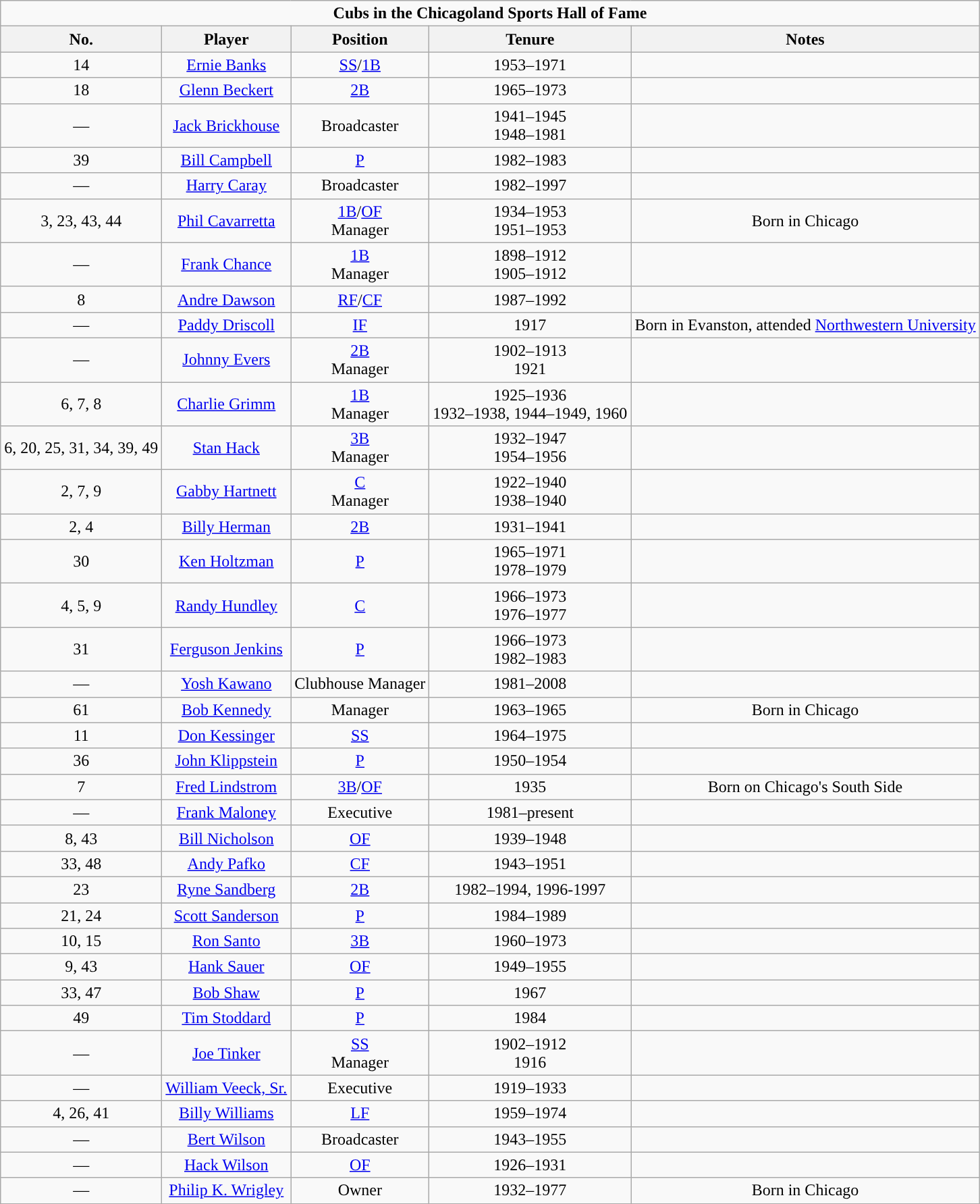<table class="wikitable" style="text-align:center">
<tr>
<td colspan="5"><strong>Cubs in the Chicagoland Sports Hall of Fame</strong></td>
</tr>
<tr>
<th>No.</th>
<th>Player</th>
<th>Position</th>
<th>Tenure</th>
<th>Notes</th>
</tr>
<tr>
<td>14</td>
<td><a href='#'>Ernie Banks</a></td>
<td><a href='#'>SS</a>/<a href='#'>1B</a></td>
<td>1953–1971</td>
<td></td>
</tr>
<tr>
<td>18</td>
<td><a href='#'>Glenn Beckert</a></td>
<td><a href='#'>2B</a></td>
<td>1965–1973</td>
<td></td>
</tr>
<tr>
<td>—</td>
<td><a href='#'>Jack Brickhouse</a></td>
<td>Broadcaster</td>
<td>1941–1945<br>1948–1981</td>
<td></td>
</tr>
<tr>
<td>39</td>
<td><a href='#'>Bill Campbell</a></td>
<td><a href='#'>P</a></td>
<td>1982–1983</td>
<td></td>
</tr>
<tr>
<td>—</td>
<td><a href='#'>Harry Caray</a></td>
<td>Broadcaster</td>
<td>1982–1997</td>
<td></td>
</tr>
<tr>
<td>3, 23, 43, 44</td>
<td><a href='#'>Phil Cavarretta</a></td>
<td><a href='#'>1B</a>/<a href='#'>OF</a><br>Manager</td>
<td>1934–1953<br>1951–1953</td>
<td>Born in Chicago</td>
</tr>
<tr>
<td>—</td>
<td><a href='#'>Frank Chance</a></td>
<td><a href='#'>1B</a><br>Manager</td>
<td>1898–1912<br>1905–1912</td>
<td></td>
</tr>
<tr>
<td>8</td>
<td><a href='#'>Andre Dawson</a></td>
<td><a href='#'>RF</a>/<a href='#'>CF</a></td>
<td>1987–1992</td>
<td></td>
</tr>
<tr>
<td>—</td>
<td><a href='#'>Paddy Driscoll</a></td>
<td><a href='#'>IF</a></td>
<td>1917</td>
<td>Born in Evanston, attended <a href='#'>Northwestern University</a></td>
</tr>
<tr>
<td>—</td>
<td><a href='#'>Johnny Evers</a></td>
<td><a href='#'>2B</a><br>Manager</td>
<td>1902–1913<br>1921</td>
<td></td>
</tr>
<tr>
<td>6, 7, 8</td>
<td><a href='#'>Charlie Grimm</a></td>
<td><a href='#'>1B</a><br>Manager</td>
<td>1925–1936<br>1932–1938, 1944–1949, 1960</td>
<td></td>
</tr>
<tr>
<td>6, 20, 25, 31, 34, 39, 49</td>
<td><a href='#'>Stan Hack</a></td>
<td><a href='#'>3B</a><br>Manager</td>
<td>1932–1947<br>1954–1956</td>
<td></td>
</tr>
<tr>
<td>2, 7, 9</td>
<td><a href='#'>Gabby Hartnett</a></td>
<td><a href='#'>C</a><br>Manager</td>
<td>1922–1940<br>1938–1940</td>
<td></td>
</tr>
<tr>
<td>2, 4</td>
<td><a href='#'>Billy Herman</a></td>
<td><a href='#'>2B</a></td>
<td>1931–1941</td>
<td></td>
</tr>
<tr>
<td>30</td>
<td><a href='#'>Ken Holtzman</a></td>
<td><a href='#'>P</a></td>
<td>1965–1971<br>1978–1979</td>
<td></td>
</tr>
<tr>
<td>4, 5, 9</td>
<td><a href='#'>Randy Hundley</a></td>
<td><a href='#'>C</a></td>
<td>1966–1973<br>1976–1977</td>
<td></td>
</tr>
<tr>
<td>31</td>
<td><a href='#'>Ferguson Jenkins</a></td>
<td><a href='#'>P</a></td>
<td>1966–1973<br>1982–1983</td>
<td></td>
</tr>
<tr>
<td>—</td>
<td><a href='#'>Yosh Kawano</a></td>
<td>Clubhouse Manager</td>
<td>1981–2008</td>
<td></td>
</tr>
<tr>
<td>61</td>
<td><a href='#'>Bob Kennedy</a></td>
<td>Manager</td>
<td>1963–1965</td>
<td>Born in Chicago</td>
</tr>
<tr>
<td>11</td>
<td><a href='#'>Don Kessinger</a></td>
<td><a href='#'>SS</a></td>
<td>1964–1975</td>
<td></td>
</tr>
<tr>
<td>36</td>
<td><a href='#'>John Klippstein</a></td>
<td><a href='#'>P</a></td>
<td>1950–1954</td>
<td></td>
</tr>
<tr>
<td>7</td>
<td><a href='#'>Fred Lindstrom</a></td>
<td><a href='#'>3B</a>/<a href='#'>OF</a></td>
<td>1935</td>
<td>Born on Chicago's South Side</td>
</tr>
<tr>
<td>—</td>
<td><a href='#'>Frank Maloney</a></td>
<td>Executive</td>
<td>1981–present</td>
<td></td>
</tr>
<tr>
<td>8, 43</td>
<td><a href='#'>Bill Nicholson</a></td>
<td><a href='#'>OF</a></td>
<td>1939–1948</td>
<td></td>
</tr>
<tr>
<td>33, 48</td>
<td><a href='#'>Andy Pafko</a></td>
<td><a href='#'>CF</a></td>
<td>1943–1951</td>
<td></td>
</tr>
<tr>
<td>23</td>
<td><a href='#'>Ryne Sandberg</a></td>
<td><a href='#'>2B</a></td>
<td>1982–1994, 1996-1997</td>
<td></td>
</tr>
<tr>
<td>21, 24</td>
<td><a href='#'>Scott Sanderson</a></td>
<td><a href='#'>P</a></td>
<td>1984–1989</td>
<td></td>
</tr>
<tr>
<td>10, 15</td>
<td><a href='#'>Ron Santo</a></td>
<td><a href='#'>3B</a></td>
<td>1960–1973</td>
<td></td>
</tr>
<tr>
<td>9, 43</td>
<td><a href='#'>Hank Sauer</a></td>
<td><a href='#'>OF</a></td>
<td>1949–1955</td>
<td></td>
</tr>
<tr>
<td>33, 47</td>
<td><a href='#'>Bob Shaw</a></td>
<td><a href='#'>P</a></td>
<td>1967</td>
<td></td>
</tr>
<tr>
<td>49</td>
<td><a href='#'>Tim Stoddard</a></td>
<td><a href='#'>P</a></td>
<td>1984</td>
<td></td>
</tr>
<tr>
<td>—</td>
<td><a href='#'>Joe Tinker</a></td>
<td><a href='#'>SS</a><br>Manager</td>
<td>1902–1912<br>1916</td>
<td></td>
</tr>
<tr>
<td>—</td>
<td><a href='#'>William Veeck, Sr.</a></td>
<td>Executive</td>
<td>1919–1933</td>
<td></td>
</tr>
<tr>
<td>4, 26, 41</td>
<td><a href='#'>Billy Williams</a></td>
<td><a href='#'>LF</a></td>
<td>1959–1974</td>
<td></td>
</tr>
<tr>
<td>—</td>
<td><a href='#'>Bert Wilson</a></td>
<td>Broadcaster</td>
<td>1943–1955</td>
<td></td>
</tr>
<tr>
<td>—</td>
<td><a href='#'>Hack Wilson</a></td>
<td><a href='#'>OF</a></td>
<td>1926–1931</td>
<td></td>
</tr>
<tr>
<td>—</td>
<td><a href='#'>Philip K. Wrigley</a></td>
<td>Owner</td>
<td>1932–1977</td>
<td>Born in Chicago</td>
</tr>
</table>
